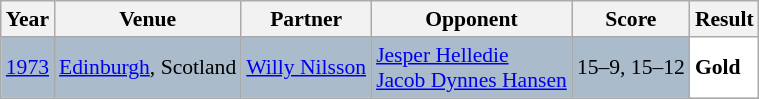<table class="sortable wikitable" style="font-size: 90%;">
<tr>
<th>Year</th>
<th>Venue</th>
<th>Partner</th>
<th>Opponent</th>
<th>Score</th>
<th>Result</th>
</tr>
<tr style="background:#AABBCC">
<td align="center"><a href='#'>1973</a></td>
<td align="left"><a href='#'>Edinburgh</a>, Scotland</td>
<td align="left"> <a href='#'>Willy Nilsson</a></td>
<td align="left"> <a href='#'>Jesper Helledie</a><br> <a href='#'>Jacob Dynnes Hansen</a></td>
<td align="left">15–9, 15–12</td>
<td style="text-align:left; background: white"> <strong>Gold</strong></td>
</tr>
</table>
